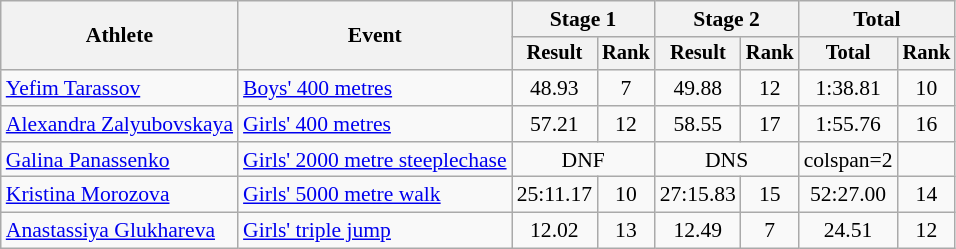<table class="wikitable" style="font-size:90%">
<tr>
<th rowspan=2>Athlete</th>
<th rowspan=2>Event</th>
<th colspan=2>Stage 1</th>
<th colspan=2>Stage 2</th>
<th colspan=2>Total</th>
</tr>
<tr style="font-size:95%">
<th>Result</th>
<th>Rank</th>
<th>Result</th>
<th>Rank</th>
<th>Total</th>
<th>Rank</th>
</tr>
<tr align=center>
<td align=left><a href='#'>Yefim Tarassov</a></td>
<td align=left><a href='#'>Boys' 400 metres</a></td>
<td>48.93</td>
<td>7</td>
<td>49.88</td>
<td>12</td>
<td>1:38.81</td>
<td>10</td>
</tr>
<tr align=center>
<td align=left><a href='#'>Alexandra Zalyubovskaya</a></td>
<td align=left><a href='#'>Girls' 400 metres</a></td>
<td>57.21</td>
<td>12</td>
<td>58.55</td>
<td>17</td>
<td>1:55.76</td>
<td>16</td>
</tr>
<tr align=center>
<td align=left><a href='#'>Galina Panassenko</a></td>
<td align=left><a href='#'>Girls' 2000 metre steeplechase</a></td>
<td colspan=2>DNF</td>
<td colspan=2>DNS</td>
<td>colspan=2 </td>
</tr>
<tr align=center>
<td align=left><a href='#'>Kristina Morozova</a></td>
<td align=left><a href='#'>Girls' 5000 metre walk</a></td>
<td>25:11.17</td>
<td>10</td>
<td>27:15.83</td>
<td>15</td>
<td>52:27.00</td>
<td>14</td>
</tr>
<tr align=center>
<td align=left><a href='#'>Anastassiya Glukhareva</a></td>
<td align=left><a href='#'>Girls' triple jump</a></td>
<td>12.02</td>
<td>13</td>
<td>12.49</td>
<td>7</td>
<td>24.51</td>
<td>12</td>
</tr>
</table>
